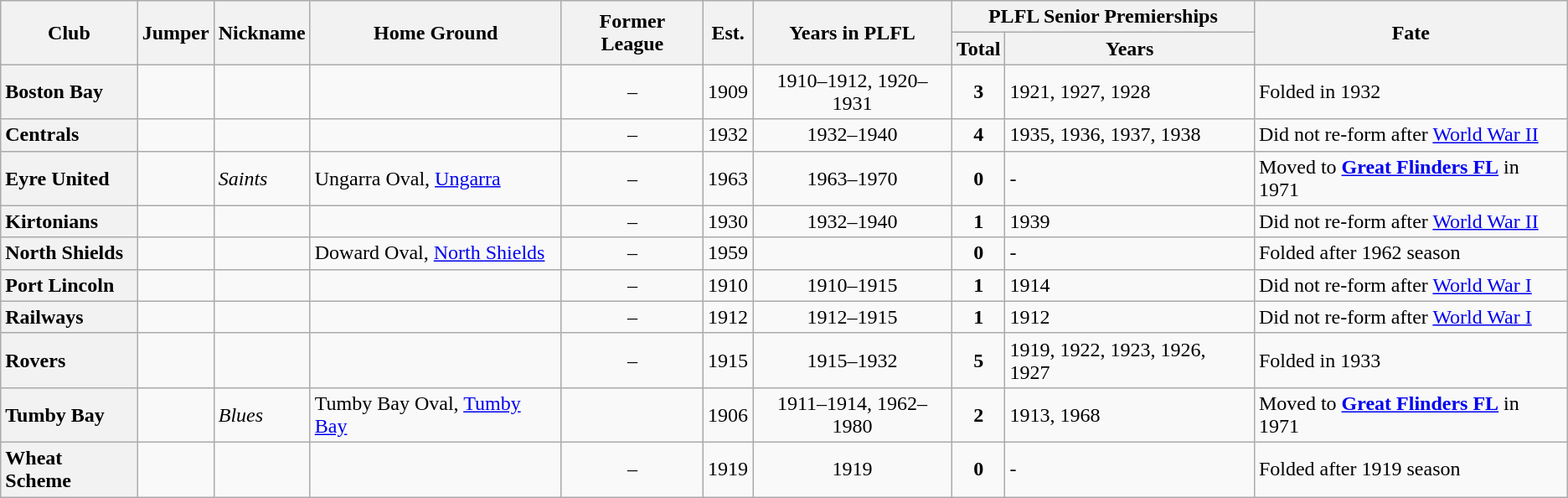<table class="wikitable sortable">
<tr>
<th rowspan="2">Club</th>
<th rowspan="2">Jumper</th>
<th rowspan="2">Nickname</th>
<th rowspan="2">Home Ground</th>
<th rowspan="2">Former League</th>
<th rowspan="2">Est.</th>
<th rowspan="2">Years in PLFL</th>
<th colspan="2">PLFL Senior Premierships</th>
<th rowspan="2">Fate</th>
</tr>
<tr>
<th>Total</th>
<th>Years</th>
</tr>
<tr>
<th style="text-align:left">Boston Bay</th>
<td align="center"></td>
<td></td>
<td></td>
<td align="center">–</td>
<td align="center">1909</td>
<td align="center">1910–1912, 1920–1931</td>
<td align="center"><strong>3</strong></td>
<td>1921, 1927, 1928</td>
<td>Folded in 1932</td>
</tr>
<tr>
<th style="text-align:left">Centrals</th>
<td align="center"></td>
<td></td>
<td></td>
<td align="center">–</td>
<td align="center">1932</td>
<td align="center">1932–1940</td>
<td align="center"><strong>4</strong></td>
<td>1935, 1936, 1937, 1938</td>
<td>Did not re-form after <a href='#'>World War II</a></td>
</tr>
<tr>
<th style="text-align:left">Eyre United</th>
<td></td>
<td><em>Saints</em></td>
<td>Ungarra Oval, <a href='#'>Ungarra</a></td>
<td align="center">–</td>
<td align="center">1963</td>
<td align="center">1963–1970</td>
<td align="center"><strong>0</strong></td>
<td>-</td>
<td>Moved to <a href='#'><strong>Great Flinders FL</strong></a> in 1971</td>
</tr>
<tr>
<th style="text-align:left">Kirtonians</th>
<td align="center"></td>
<td></td>
<td></td>
<td align="center">–</td>
<td align="center">1930</td>
<td align="center">1932–1940</td>
<td align="center"><strong>1</strong></td>
<td>1939</td>
<td>Did not re-form after <a href='#'>World War II</a></td>
</tr>
<tr>
<th style="text-align:left">North Shields</th>
<td align="center"></td>
<td></td>
<td>Doward Oval, <a href='#'>North Shields</a></td>
<td align="center">–</td>
<td align="center">1959</td>
<td align="center"></td>
<td align="center"><strong>0</strong></td>
<td>-</td>
<td>Folded after 1962 season</td>
</tr>
<tr>
<th style="text-align:left">Port Lincoln</th>
<td align="center"></td>
<td></td>
<td></td>
<td align="center">–</td>
<td align="center">1910</td>
<td align="center">1910–1915</td>
<td align="center"><strong>1</strong></td>
<td>1914</td>
<td>Did not re-form after <a href='#'>World War I</a></td>
</tr>
<tr>
<th style="text-align:left">Railways</th>
<td align="center"></td>
<td></td>
<td></td>
<td align="center">–</td>
<td align="center">1912</td>
<td align="center">1912–1915</td>
<td align="center"><strong>1</strong></td>
<td>1912</td>
<td>Did not re-form after <a href='#'>World War I</a></td>
</tr>
<tr>
<th style="text-align:left">Rovers</th>
<td align="center"></td>
<td></td>
<td></td>
<td align="center">–</td>
<td align="center">1915</td>
<td align="center">1915–1932</td>
<td align="center"><strong>5</strong></td>
<td>1919, 1922, 1923, 1926, 1927</td>
<td>Folded in 1933</td>
</tr>
<tr>
<th style="text-align:left">Tumby Bay</th>
<td></td>
<td><em>Blues</em></td>
<td>Tumby Bay Oval, <a href='#'>Tumby Bay</a></td>
<td align="center"></td>
<td align="center">1906</td>
<td align="center">1911–1914, 1962–1980</td>
<td align="center"><strong>2</strong></td>
<td>1913, 1968</td>
<td>Moved to <a href='#'><strong>Great Flinders FL</strong></a> in 1971</td>
</tr>
<tr>
<th style="text-align:left">Wheat Scheme</th>
<td></td>
<td></td>
<td></td>
<td align="center">–</td>
<td align="center">1919</td>
<td align="center">1919</td>
<td align="center"><strong>0</strong></td>
<td>-</td>
<td>Folded after 1919 season</td>
</tr>
</table>
